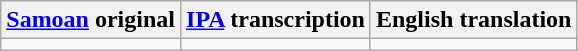<table class="wikitable">
<tr>
<th><a href='#'>Samoan</a> original</th>
<th><a href='#'>IPA</a> transcription</th>
<th>English translation</th>
</tr>
<tr style="vertical-align:top; white-space:nowrap;">
<td></td>
<td></td>
<td></td>
</tr>
</table>
